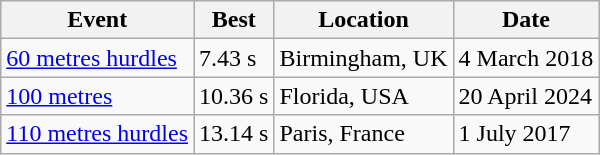<table class="wikitable">
<tr>
<th>Event</th>
<th>Best</th>
<th>Location</th>
<th>Date</th>
</tr>
<tr>
<td><a href='#'>60 metres hurdles</a></td>
<td>7.43 s</td>
<td>Birmingham, UK</td>
<td>4 March 2018</td>
</tr>
<tr>
<td><a href='#'>100 metres</a></td>
<td>10.36 s</td>
<td>Florida, USA</td>
<td>20 April 2024</td>
</tr>
<tr>
<td><a href='#'>110 metres hurdles</a></td>
<td>13.14 s</td>
<td>Paris, France</td>
<td>1 July 2017</td>
</tr>
</table>
